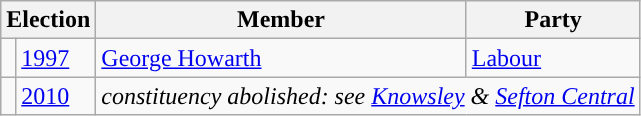<table class="wikitable">
<tr>
<th colspan="2">Election</th>
<th>Member</th>
<th>Party</th>
</tr>
<tr>
<td style="color:inherit;background-color: "></td>
<td><a href='#'>1997</a></td>
<td><a href='#'>George Howarth</a></td>
<td><a href='#'>Labour</a></td>
</tr>
<tr>
<td></td>
<td><a href='#'>2010</a></td>
<td colspan="2"><em>constituency abolished: see <a href='#'>Knowsley</a> & <a href='#'>Sefton Central</a></em></td>
</tr>
</table>
